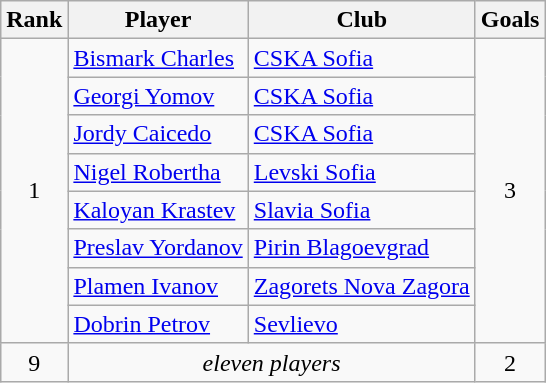<table class="wikitable" style="text-align:center">
<tr>
<th>Rank</th>
<th>Player</th>
<th>Club</th>
<th>Goals</th>
</tr>
<tr>
<td rowspan="8">1</td>
<td align=left> <a href='#'>Bismark Charles</a></td>
<td align=left><a href='#'>CSKA Sofia</a></td>
<td rowspan="8">3</td>
</tr>
<tr>
<td align=left> <a href='#'>Georgi Yomov</a></td>
<td align=left><a href='#'>CSKA Sofia</a></td>
</tr>
<tr>
<td align=left> <a href='#'>Jordy Caicedo</a></td>
<td align=left><a href='#'>CSKA Sofia</a></td>
</tr>
<tr>
<td align=left> <a href='#'>Nigel Robertha</a></td>
<td align=left><a href='#'>Levski Sofia</a></td>
</tr>
<tr>
<td align=left> <a href='#'>Kaloyan Krastev</a></td>
<td align=left><a href='#'>Slavia Sofia</a></td>
</tr>
<tr>
<td align=left> <a href='#'>Preslav Yordanov</a></td>
<td align=left><a href='#'>Pirin Blagoevgrad</a></td>
</tr>
<tr>
<td align=left> <a href='#'>Plamen Ivanov</a></td>
<td align=left><a href='#'>Zagorets Nova Zagora</a></td>
</tr>
<tr>
<td align=left> <a href='#'>Dobrin Petrov</a></td>
<td align=left><a href='#'>Sevlievo</a></td>
</tr>
<tr>
<td>9</td>
<td colspan="2"><em>eleven players</em></td>
<td>2</td>
</tr>
</table>
